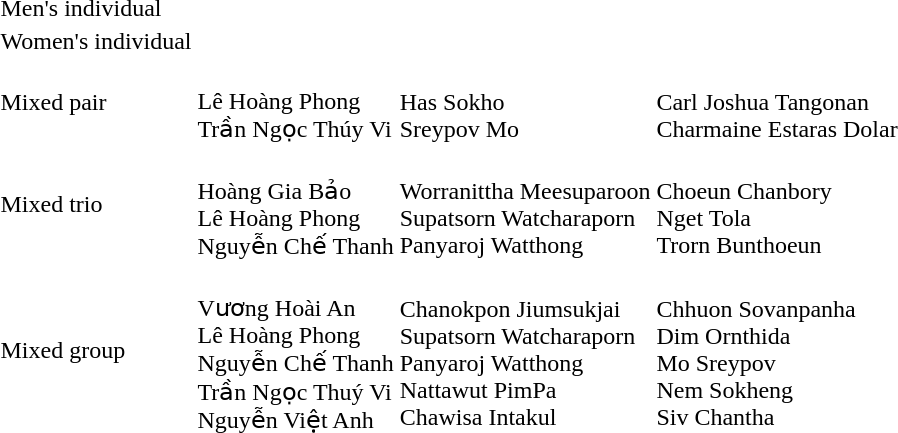<table>
<tr>
<td>Men's individual</td>
<td></td>
<td></td>
<td></td>
</tr>
<tr>
<td>Women's individual</td>
<td></td>
<td></td>
<td></td>
</tr>
<tr>
<td>Mixed pair</td>
<td><br>Lê Hoàng Phong<br>Trần Ngọc Thúy Vi</td>
<td><br>Has Sokho<br>Sreypov Mo</td>
<td><br>Carl Joshua Tangonan<br>Charmaine Estaras Dolar</td>
</tr>
<tr>
<td>Mixed trio</td>
<td><br>Hoàng Gia Bảo<br>Lê Hoàng Phong<br>Nguyễn Chế Thanh</td>
<td><br>Worranittha Meesuparoon<br>Supatsorn Watcharaporn<br>Panyaroj Watthong</td>
<td><br>Choeun Chanbory<br>Nget Tola<br>Trorn Bunthoeun</td>
</tr>
<tr>
<td>Mixed group</td>
<td><br>Vương Hoài An<br>Lê Hoàng Phong<br>Nguyễn Chế Thanh<br>Trần Ngọc Thuý Vi<br>Nguyễn Việt Anh</td>
<td><br>Chanokpon Jiumsukjai<br>Supatsorn Watcharaporn<br>Panyaroj Watthong<br>Nattawut PimPa<br>Chawisa Intakul</td>
<td><br>Chhuon  Sovanpanha<br>Dim Ornthida<br>Mo Sreypov<br>Nem Sokheng<br>Siv Chantha</td>
</tr>
</table>
